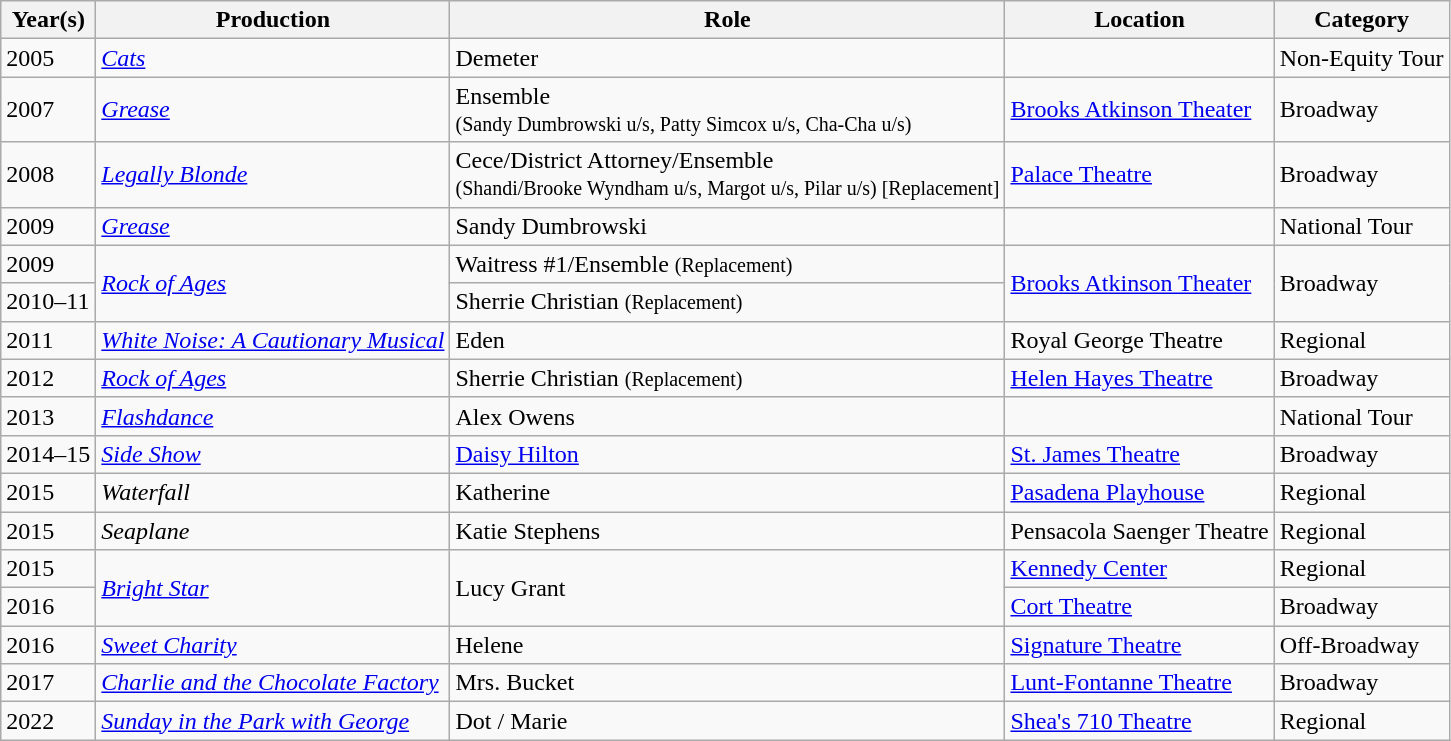<table class="wikitable sortable">
<tr>
<th>Year(s)</th>
<th>Production</th>
<th>Role</th>
<th>Location</th>
<th>Category</th>
</tr>
<tr>
<td>2005</td>
<td><em><a href='#'>Cats</a></em></td>
<td>Demeter</td>
<td></td>
<td>Non-Equity Tour</td>
</tr>
<tr>
<td>2007</td>
<td><em><a href='#'>Grease</a></em></td>
<td>Ensemble<br><small>(Sandy Dumbrowski u/s, Patty Simcox u/s, Cha-Cha u/s)</small></td>
<td><a href='#'>Brooks Atkinson Theater</a></td>
<td>Broadway</td>
</tr>
<tr>
<td>2008</td>
<td><em><a href='#'>Legally Blonde</a></em></td>
<td>Cece/District Attorney/Ensemble<br><small>(Shandi/Brooke Wyndham u/s, Margot u/s, Pilar u/s) 
[Replacement]</small></td>
<td><a href='#'>Palace Theatre</a></td>
<td>Broadway</td>
</tr>
<tr>
<td>2009</td>
<td><em><a href='#'>Grease</a></em></td>
<td>Sandy Dumbrowski</td>
<td></td>
<td>National Tour</td>
</tr>
<tr>
<td>2009</td>
<td rowspan="2"><em><a href='#'>Rock of Ages</a></em></td>
<td>Waitress #1/Ensemble <small> (Replacement) </small></td>
<td rowspan="2"><a href='#'>Brooks Atkinson Theater</a></td>
<td rowspan="2">Broadway</td>
</tr>
<tr>
<td>2010–11</td>
<td>Sherrie Christian <small> (Replacement) </small></td>
</tr>
<tr>
<td>2011</td>
<td><em><a href='#'>White Noise: A Cautionary Musical</a></em></td>
<td>Eden</td>
<td>Royal George Theatre</td>
<td>Regional</td>
</tr>
<tr>
<td>2012</td>
<td><em><a href='#'>Rock of Ages</a></em></td>
<td>Sherrie Christian <small> (Replacement) </small></td>
<td><a href='#'>Helen Hayes Theatre</a></td>
<td>Broadway</td>
</tr>
<tr>
<td>2013</td>
<td><em><a href='#'>Flashdance</a></em></td>
<td>Alex Owens</td>
<td></td>
<td>National Tour</td>
</tr>
<tr>
<td>2014–15</td>
<td><em><a href='#'>Side Show</a></em></td>
<td><a href='#'>Daisy Hilton</a></td>
<td><a href='#'>St. James Theatre</a></td>
<td>Broadway</td>
</tr>
<tr>
<td>2015</td>
<td><em>Waterfall</em></td>
<td>Katherine</td>
<td><a href='#'>Pasadena Playhouse</a></td>
<td>Regional</td>
</tr>
<tr>
<td>2015</td>
<td><em>Seaplane</em></td>
<td>Katie Stephens</td>
<td>Pensacola Saenger Theatre</td>
<td>Regional</td>
</tr>
<tr>
<td>2015</td>
<td rowspan="2"><em><a href='#'>Bright Star</a></em></td>
<td rowspan="2">Lucy Grant</td>
<td><a href='#'>Kennedy Center</a></td>
<td>Regional</td>
</tr>
<tr>
<td>2016</td>
<td><a href='#'>Cort Theatre</a></td>
<td>Broadway</td>
</tr>
<tr>
<td>2016</td>
<td><em><a href='#'>Sweet Charity</a></em></td>
<td>Helene</td>
<td><a href='#'>Signature Theatre</a></td>
<td>Off-Broadway</td>
</tr>
<tr>
<td>2017</td>
<td><em><a href='#'>Charlie and the Chocolate Factory</a></em></td>
<td>Mrs. Bucket</td>
<td><a href='#'>Lunt-Fontanne Theatre</a></td>
<td>Broadway</td>
</tr>
<tr>
<td>2022</td>
<td><em><a href='#'>Sunday in the Park with George</a></em></td>
<td>Dot / Marie</td>
<td><a href='#'>Shea's 710 Theatre</a></td>
<td>Regional</td>
</tr>
</table>
